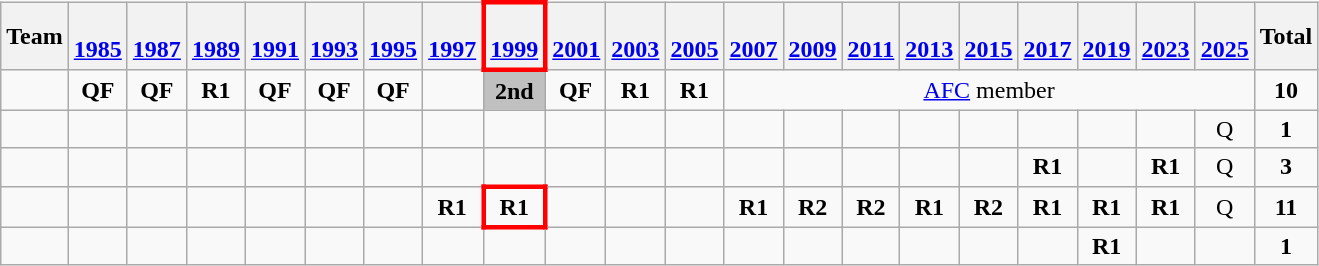<table class="wikitable" style="text-align:center">
<tr>
<th>Team</th>
<th><br><a href='#'>1985</a></th>
<th><br><a href='#'>1987</a></th>
<th><br><a href='#'>1989</a></th>
<th><br><a href='#'>1991</a></th>
<th><br><a href='#'>1993</a></th>
<th><br><a href='#'>1995</a></th>
<th><br><a href='#'>1997</a></th>
<th style="border:3px solid red"><br><a href='#'>1999</a></th>
<th><br><a href='#'>2001</a></th>
<th><br><a href='#'>2003</a></th>
<th><br><a href='#'>2005</a></th>
<th><br><a href='#'>2007</a></th>
<th><br><a href='#'>2009</a></th>
<th><br><a href='#'>2011</a></th>
<th><br><a href='#'>2013</a></th>
<th><br><a href='#'>2015</a></th>
<th><br><a href='#'>2017</a></th>
<th><br><a href='#'>2019</a></th>
<th><br><a href='#'>2023</a></th>
<th><br><a href='#'>2025</a></th>
<th>Total</th>
</tr>
<tr>
<td align=left></td>
<td><strong>QF</strong></td>
<td><strong>QF</strong></td>
<td><strong>R1</strong></td>
<td><strong>QF</strong></td>
<td><strong>QF</strong></td>
<td><strong>QF</strong></td>
<td></td>
<td bgcolor="silver"><strong>2nd</strong></td>
<td><strong>QF</strong></td>
<td><strong>R1</strong></td>
<td><strong>R1</strong></td>
<td colspan="9"><a href='#'>AFC</a> member</td>
<td><strong>10</strong></td>
</tr>
<tr>
<td align=left></td>
<td></td>
<td></td>
<td></td>
<td></td>
<td></td>
<td></td>
<td></td>
<td></td>
<td></td>
<td></td>
<td></td>
<td></td>
<td></td>
<td></td>
<td></td>
<td></td>
<td></td>
<td></td>
<td></td>
<td>Q</td>
<td><strong>1</strong></td>
</tr>
<tr>
<td align=left></td>
<td></td>
<td></td>
<td></td>
<td></td>
<td></td>
<td></td>
<td></td>
<td></td>
<td></td>
<td></td>
<td></td>
<td></td>
<td></td>
<td></td>
<td></td>
<td></td>
<td><strong>R1</strong></td>
<td></td>
<td><strong>R1</strong></td>
<td>Q</td>
<td><strong>3</strong></td>
</tr>
<tr>
<td align=left></td>
<td></td>
<td></td>
<td></td>
<td></td>
<td></td>
<td></td>
<td><strong>R1</strong></td>
<td style="border: 3px solid red"><strong>R1</strong></td>
<td></td>
<td></td>
<td></td>
<td><strong>R1</strong></td>
<td><strong>R2</strong></td>
<td><strong>R2</strong></td>
<td><strong>R1</strong></td>
<td><strong>R2</strong></td>
<td><strong>R1</strong></td>
<td><strong>R1</strong></td>
<td><strong>R1</strong></td>
<td>Q</td>
<td><strong>11</strong></td>
</tr>
<tr>
<td align=left></td>
<td></td>
<td></td>
<td></td>
<td></td>
<td></td>
<td></td>
<td></td>
<td></td>
<td></td>
<td></td>
<td></td>
<td></td>
<td></td>
<td></td>
<td></td>
<td></td>
<td></td>
<td><strong>R1</strong></td>
<td></td>
<td></td>
<td><strong>1</strong></td>
</tr>
</table>
